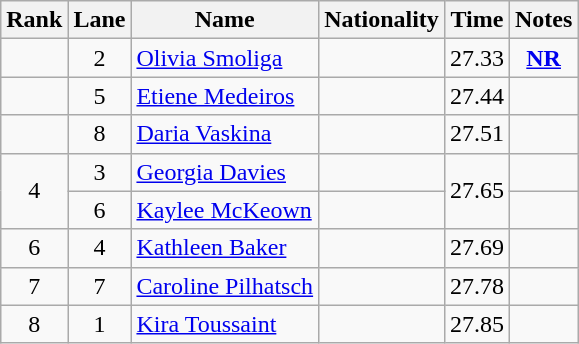<table class="wikitable sortable" style="text-align:center">
<tr>
<th>Rank</th>
<th>Lane</th>
<th>Name</th>
<th>Nationality</th>
<th>Time</th>
<th>Notes</th>
</tr>
<tr>
<td></td>
<td>2</td>
<td align=left><a href='#'>Olivia Smoliga</a></td>
<td align=left></td>
<td>27.33</td>
<td><strong><a href='#'>NR</a></strong></td>
</tr>
<tr>
<td></td>
<td>5</td>
<td align=left><a href='#'>Etiene Medeiros</a></td>
<td align=left></td>
<td>27.44</td>
<td></td>
</tr>
<tr>
<td></td>
<td>8</td>
<td align=left><a href='#'>Daria Vaskina</a></td>
<td align=left></td>
<td>27.51</td>
<td></td>
</tr>
<tr>
<td rowspan=2>4</td>
<td>3</td>
<td align=left><a href='#'>Georgia Davies</a></td>
<td align=left></td>
<td rowspan=2>27.65</td>
<td></td>
</tr>
<tr>
<td>6</td>
<td align=left><a href='#'>Kaylee McKeown</a></td>
<td align=left></td>
<td></td>
</tr>
<tr>
<td>6</td>
<td>4</td>
<td align=left><a href='#'>Kathleen Baker</a></td>
<td align=left></td>
<td>27.69</td>
<td></td>
</tr>
<tr>
<td>7</td>
<td>7</td>
<td align=left><a href='#'>Caroline Pilhatsch</a></td>
<td align=left></td>
<td>27.78</td>
<td></td>
</tr>
<tr>
<td>8</td>
<td>1</td>
<td align=left><a href='#'>Kira Toussaint</a></td>
<td align=left></td>
<td>27.85</td>
<td></td>
</tr>
</table>
